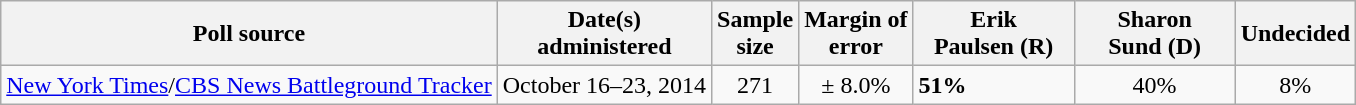<table class="wikitable">
<tr>
<th>Poll source</th>
<th>Date(s)<br>administered</th>
<th>Sample<br>size</th>
<th>Margin of<br>error</th>
<th style="width:100px;">Erik<br>Paulsen (R)</th>
<th style="width:100px;">Sharon<br>Sund (D)</th>
<th>Undecided</th>
</tr>
<tr>
<td><a href='#'>New York Times</a>/<a href='#'>CBS News Battleground Tracker</a></td>
<td align=center>October 16–23, 2014</td>
<td align=center>271</td>
<td align=center>± 8.0%</td>
<td><strong>51%</strong></td>
<td align=center>40%</td>
<td align=center>8%</td>
</tr>
</table>
